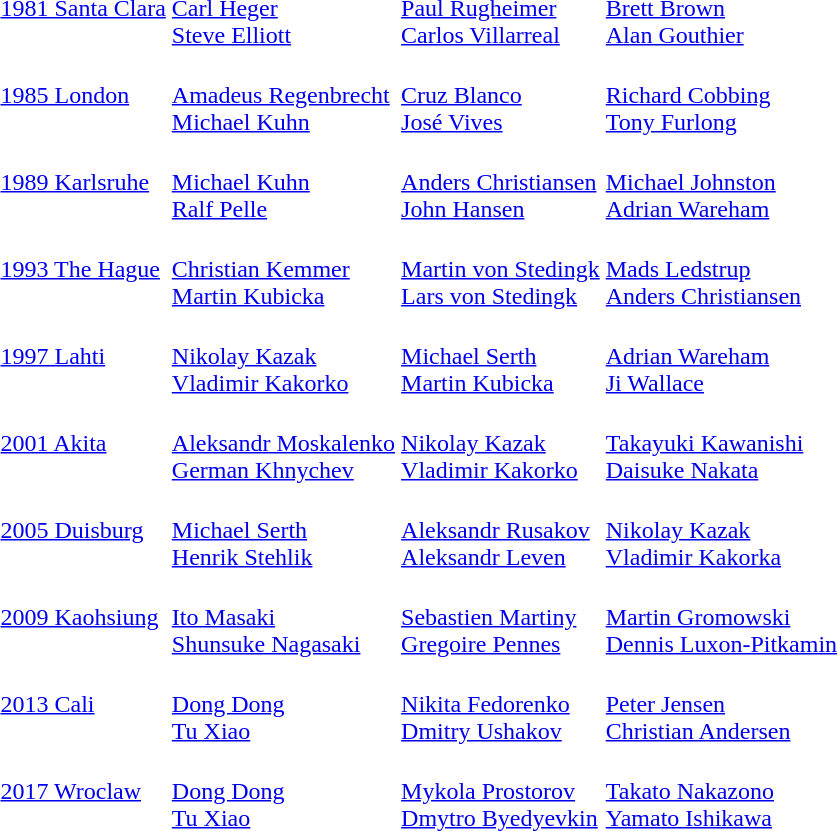<table>
<tr>
<td><a href='#'>1981 Santa Clara</a></td>
<td><br> <a href='#'>Carl Heger</a><br><a href='#'>Steve Elliott</a></td>
<td><br> <a href='#'>Paul Rugheimer</a><br><a href='#'>Carlos Villarreal</a></td>
<td><br> <a href='#'>Brett Brown</a><br><a href='#'>Alan Gouthier</a></td>
</tr>
<tr>
<td><a href='#'>1985 London</a></td>
<td><br> <a href='#'>Amadeus Regenbrecht</a><br><a href='#'>Michael Kuhn</a></td>
<td><br> <a href='#'>Cruz Blanco</a><br><a href='#'>José Vives</a></td>
<td><br> <a href='#'>Richard Cobbing</a><br><a href='#'>Tony Furlong</a></td>
</tr>
<tr>
<td><a href='#'>1989 Karlsruhe</a></td>
<td><br> <a href='#'>Michael Kuhn</a><br><a href='#'>Ralf Pelle</a></td>
<td><br> <a href='#'>Anders Christiansen</a><br><a href='#'>John Hansen</a></td>
<td><br> <a href='#'>Michael Johnston</a><br><a href='#'>Adrian Wareham</a></td>
</tr>
<tr>
<td><a href='#'>1993 The Hague</a></td>
<td><br> <a href='#'>Christian Kemmer</a><br><a href='#'>Martin Kubicka</a></td>
<td><br> <a href='#'>Martin von Stedingk</a><br><a href='#'>Lars von Stedingk</a></td>
<td><br> <a href='#'>Mads Ledstrup</a><br><a href='#'>Anders Christiansen</a></td>
</tr>
<tr>
<td><a href='#'>1997 Lahti</a></td>
<td><br> <a href='#'>Nikolay Kazak</a><br><a href='#'>Vladimir Kakorko</a></td>
<td><br> <a href='#'>Michael Serth</a><br><a href='#'>Martin Kubicka</a></td>
<td><br> <a href='#'>Adrian Wareham</a><br><a href='#'>Ji Wallace</a></td>
</tr>
<tr>
<td><a href='#'>2001 Akita</a></td>
<td><br> <a href='#'>Aleksandr Moskalenko</a><br><a href='#'>German Khnychev</a></td>
<td><br> <a href='#'>Nikolay Kazak</a><br><a href='#'>Vladimir Kakorko</a></td>
<td><br> <a href='#'>Takayuki Kawanishi</a><br><a href='#'>Daisuke Nakata</a></td>
</tr>
<tr>
<td><a href='#'>2005 Duisburg</a></td>
<td><br> <a href='#'>Michael Serth</a><br><a href='#'>Henrik Stehlik</a></td>
<td><br> <a href='#'>Aleksandr Rusakov</a><br><a href='#'>Aleksandr Leven</a></td>
<td><br> <a href='#'>Nikolay Kazak</a><br><a href='#'>Vladimir Kakorka</a></td>
</tr>
<tr>
<td><a href='#'>2009 Kaohsiung</a></td>
<td><br> <a href='#'>Ito Masaki</a><br><a href='#'>Shunsuke Nagasaki</a></td>
<td><br> <a href='#'>Sebastien Martiny</a><br><a href='#'>Gregoire Pennes</a></td>
<td><br> <a href='#'>Martin Gromowski</a><br><a href='#'>Dennis Luxon-Pitkamin</a></td>
</tr>
<tr>
<td><a href='#'>2013 Cali</a></td>
<td><br> <a href='#'>Dong Dong</a> <br><a href='#'>Tu Xiao</a></td>
<td><br> <a href='#'>Nikita Fedorenko</a> <br><a href='#'>Dmitry Ushakov</a></td>
<td><br> <a href='#'>Peter Jensen</a> <br><a href='#'>Christian Andersen</a></td>
</tr>
<tr>
<td><a href='#'>2017 Wroclaw</a></td>
<td><br> <a href='#'>Dong Dong</a> <br><a href='#'>Tu Xiao</a></td>
<td><br> <a href='#'>Mykola Prostorov</a> <br><a href='#'>Dmytro Byedyevkin</a></td>
<td><br> <a href='#'>Takato Nakazono</a> <br><a href='#'>Yamato Ishikawa</a></td>
</tr>
</table>
